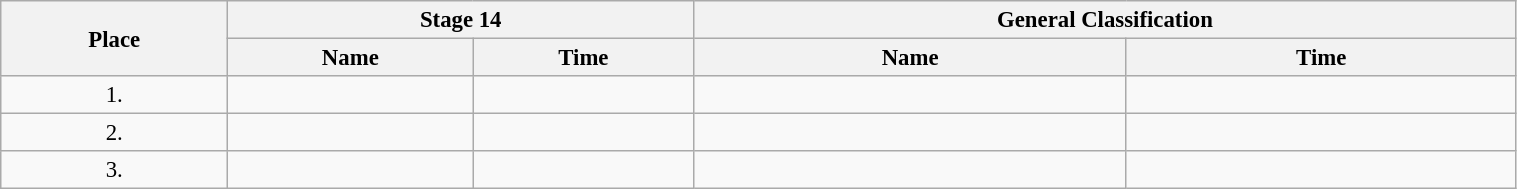<table class="wikitable"  style="font-size:95%; width:80%;">
<tr>
<th rowspan="2">Place</th>
<th colspan="2">Stage 14</th>
<th colspan="2">General Classification</th>
</tr>
<tr>
<th>Name</th>
<th>Time</th>
<th>Name</th>
<th>Time</th>
</tr>
<tr>
<td style="text-align:center;">1.</td>
<td></td>
<td></td>
<td></td>
<td></td>
</tr>
<tr>
<td style="text-align:center;">2.</td>
<td></td>
<td></td>
<td></td>
<td></td>
</tr>
<tr>
<td style="text-align:center;">3.</td>
<td></td>
<td></td>
<td></td>
<td></td>
</tr>
</table>
